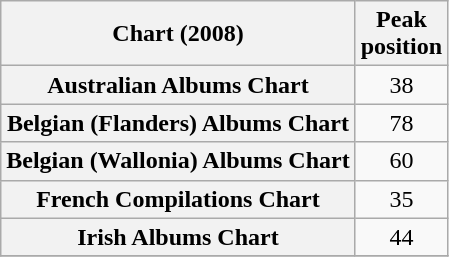<table class="wikitable plainrowheaders sortable" style="text-align:center;" border="1">
<tr>
<th scope="col">Chart (2008)</th>
<th scope="col">Peak<br>position</th>
</tr>
<tr>
<th scope="row">Australian Albums Chart</th>
<td>38</td>
</tr>
<tr>
<th scope="row">Belgian (Flanders) Albums Chart</th>
<td>78</td>
</tr>
<tr>
<th scope="row">Belgian (Wallonia) Albums Chart</th>
<td>60</td>
</tr>
<tr>
<th scope="row">French Compilations Chart</th>
<td>35</td>
</tr>
<tr>
<th scope="row">Irish Albums Chart</th>
<td>44</td>
</tr>
<tr>
</tr>
</table>
